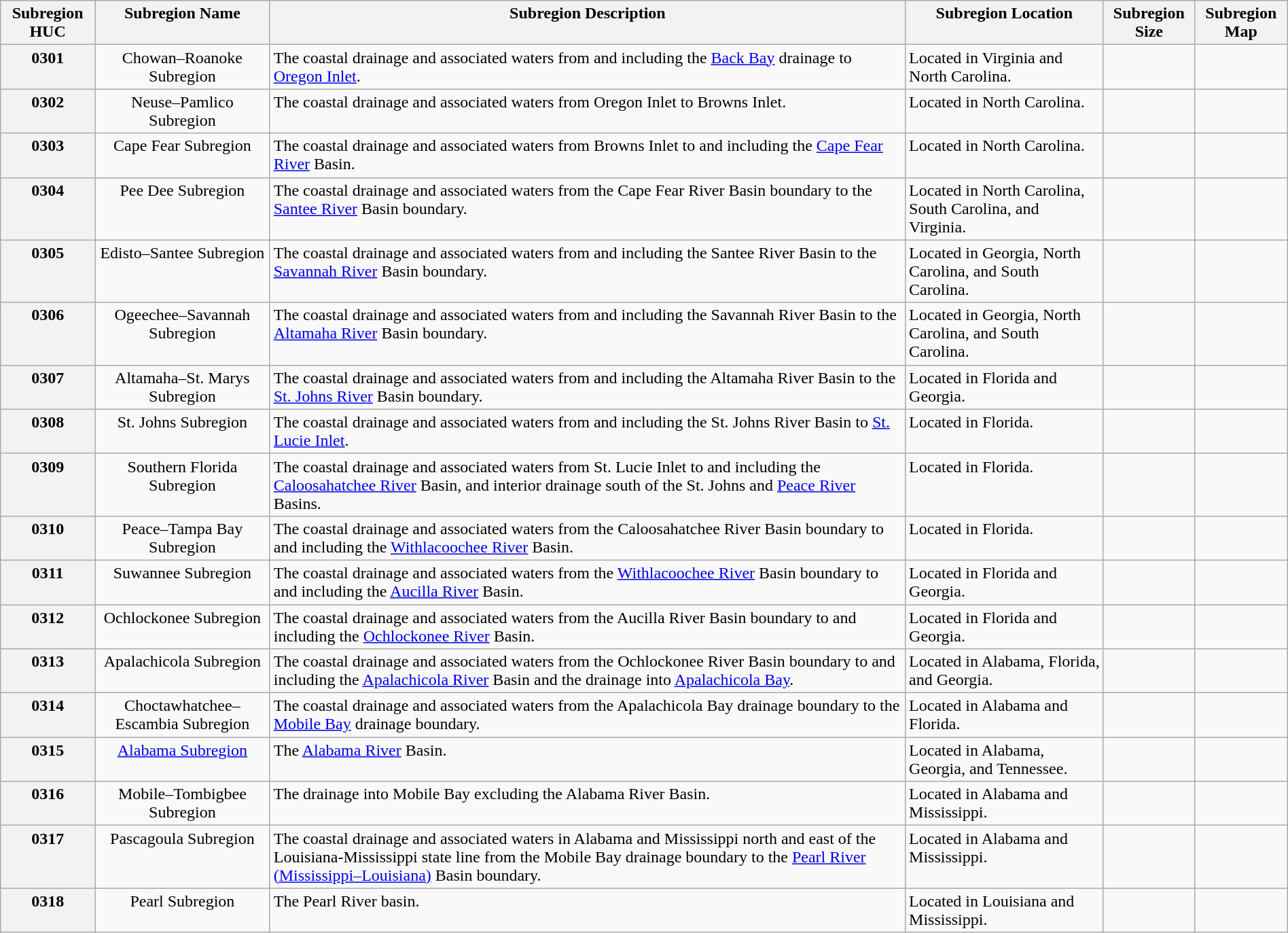<table class="wikitable" border="1" style="margin: 1em auto 1em auto;">
<tr valign="top">
<th scope="col">Subregion HUC</th>
<th scope="col">Subregion Name</th>
<th scope="col">Subregion Description</th>
<th scope="col">Subregion Location</th>
<th scope="col">Subregion Size</th>
<th scope="col">Subregion Map</th>
</tr>
<tr valign="top">
<th scope="row">0301</th>
<td align="center">Chowan–Roanoke Subregion</td>
<td align="left">The coastal drainage and associated waters from and including the <a href='#'>Back Bay</a> drainage to <a href='#'>Oregon Inlet</a>.</td>
<td>Located in Virginia and North Carolina.</td>
<td align="center"></td>
<td align="right"></td>
</tr>
<tr valign="top">
<th scope="row">0302</th>
<td align="center">Neuse–Pamlico Subregion</td>
<td align="left">The coastal drainage and associated waters from Oregon Inlet to Browns Inlet.</td>
<td>Located in North Carolina.</td>
<td align="center"></td>
<td align="right"></td>
</tr>
<tr valign="top">
<th scope="row">0303</th>
<td align="center">Cape Fear Subregion</td>
<td align="left">The coastal drainage and associated waters from Browns Inlet to and including the <a href='#'>Cape Fear River</a> Basin.</td>
<td>Located in North Carolina.</td>
<td align="center"></td>
<td align="right"></td>
</tr>
<tr valign="top">
<th scope="row">0304</th>
<td align="center">Pee Dee Subregion</td>
<td align="left">The coastal drainage and associated waters from the Cape Fear River Basin boundary to the <a href='#'>Santee River</a> Basin boundary.</td>
<td>Located in North Carolina, South Carolina, and Virginia.</td>
<td align="center"></td>
<td align="right"></td>
</tr>
<tr valign="top">
<th scope="row">0305</th>
<td align="center">Edisto–Santee Subregion</td>
<td align="left">The coastal drainage and associated waters from and including the Santee River Basin to the <a href='#'>Savannah River</a> Basin boundary.</td>
<td>Located in Georgia, North Carolina, and South Carolina.</td>
<td align="center"></td>
<td align="right"></td>
</tr>
<tr valign="top">
<th scope="row">0306</th>
<td align="center">Ogeechee–Savannah Subregion</td>
<td align="left">The coastal drainage and associated waters from and including the Savannah River Basin to the <a href='#'>Altamaha River</a> Basin boundary.</td>
<td>Located in Georgia, North Carolina, and South Carolina.</td>
<td align="center"></td>
<td align="right"></td>
</tr>
<tr valign="top">
<th scope="row">0307</th>
<td align="center">Altamaha–St. Marys Subregion</td>
<td align="left">The coastal drainage and associated waters from and including the Altamaha River Basin to the <a href='#'>St. Johns River</a> Basin boundary.</td>
<td>Located in Florida and Georgia.</td>
<td align="center"></td>
<td align="right"></td>
</tr>
<tr valign="top">
<th scope="row">0308</th>
<td align="center">St. Johns Subregion</td>
<td align="left">The coastal drainage and associated waters from and including the St. Johns River Basin to <a href='#'>St. Lucie Inlet</a>.</td>
<td>Located in Florida.</td>
<td align="center"></td>
<td align="right"></td>
</tr>
<tr valign="top">
<th scope="row">0309</th>
<td align="center">Southern Florida Subregion</td>
<td align="left">The coastal drainage and associated waters from St. Lucie Inlet to and including the <a href='#'>Caloosahatchee River</a> Basin, and interior drainage south of the St. Johns and <a href='#'>Peace River</a> Basins.</td>
<td>Located in Florida.</td>
<td align="center"></td>
<td align="right"></td>
</tr>
<tr valign="top">
<th scope="row">0310</th>
<td align="center">Peace–Tampa Bay Subregion</td>
<td align="left">The coastal drainage and associated waters from the Caloosahatchee River Basin boundary to and including the <a href='#'>Withlacoochee River</a> Basin.</td>
<td>Located in Florida.</td>
<td align="center"></td>
<td align="right"></td>
</tr>
<tr valign="top">
<th scope="row">0311</th>
<td align="center">Suwannee Subregion</td>
<td align="left">The coastal drainage and associated waters from the <a href='#'>Withlacoochee River</a> Basin boundary to and including the <a href='#'>Aucilla River</a> Basin.</td>
<td>Located in Florida and Georgia.</td>
<td align="center"></td>
<td align="right"></td>
</tr>
<tr valign="top">
<th scope="row">0312</th>
<td align="center">Ochlockonee Subregion</td>
<td align="left">The coastal drainage and associated waters from the Aucilla River Basin boundary to and including the <a href='#'>Ochlockonee River</a> Basin.</td>
<td>Located in Florida and Georgia.</td>
<td align="center"></td>
<td align="right"></td>
</tr>
<tr valign="top">
<th scope="row">0313</th>
<td align="center">Apalachicola Subregion</td>
<td align="left">The coastal drainage and associated waters from the Ochlockonee River Basin boundary to and including the <a href='#'>Apalachicola River</a> Basin and the drainage into <a href='#'>Apalachicola Bay</a>.</td>
<td>Located in Alabama, Florida, and Georgia.</td>
<td align="center"></td>
<td align="right"></td>
</tr>
<tr valign="top">
<th scope="row">0314</th>
<td align="center">Choctawhatchee–Escambia Subregion</td>
<td align="left">The coastal drainage and associated waters from the Apalachicola Bay drainage boundary to the <a href='#'>Mobile Bay</a> drainage boundary.</td>
<td>Located in Alabama and Florida.</td>
<td align="center"></td>
<td align="right"></td>
</tr>
<tr valign="top">
<th scope="row">0315</th>
<td align="center"><a href='#'>Alabama Subregion</a></td>
<td align="left">The <a href='#'>Alabama River</a> Basin.</td>
<td>Located in Alabama, Georgia, and Tennessee.</td>
<td align="center"></td>
<td align="right"></td>
</tr>
<tr valign="top">
<th scope="row">0316</th>
<td align="center">Mobile–Tombigbee Subregion</td>
<td align="left">The drainage into Mobile Bay excluding the Alabama River Basin.</td>
<td>Located in Alabama and Mississippi.</td>
<td align="center"></td>
<td align="right"></td>
</tr>
<tr valign="top">
<th scope="row">0317</th>
<td align="center">Pascagoula Subregion</td>
<td align="left">The coastal drainage and associated waters in Alabama and Mississippi north and east of the Louisiana-Mississippi state line from the Mobile Bay drainage boundary to the <a href='#'>Pearl River (Mississippi–Louisiana)</a> Basin boundary.</td>
<td>Located in Alabama and Mississippi.</td>
<td align="center"></td>
<td align="right"></td>
</tr>
<tr valign="top">
<th scope="row">0318</th>
<td align="center">Pearl Subregion</td>
<td align="left">The Pearl River basin.</td>
<td>Located in Louisiana and Mississippi.</td>
<td align="center"></td>
<td align="right"></td>
</tr>
</table>
